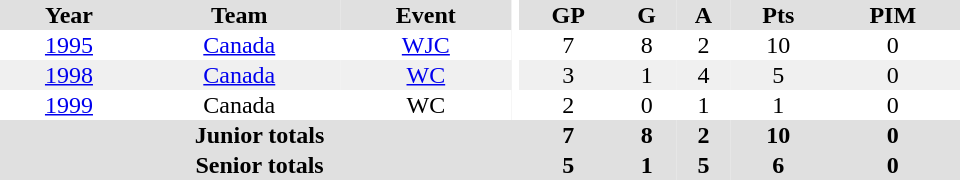<table border="0" cellpadding="1" cellspacing="0" ID="Table3" style="text-align:center; width:40em">
<tr bgcolor="#e0e0e0">
<th>Year</th>
<th>Team</th>
<th>Event</th>
<th rowspan="102" bgcolor="#ffffff"></th>
<th>GP</th>
<th>G</th>
<th>A</th>
<th>Pts</th>
<th>PIM</th>
</tr>
<tr>
<td><a href='#'>1995</a></td>
<td><a href='#'>Canada</a></td>
<td><a href='#'>WJC</a></td>
<td>7</td>
<td>8</td>
<td>2</td>
<td>10</td>
<td>0</td>
</tr>
<tr bgcolor="#f0f0f0">
<td><a href='#'>1998</a></td>
<td><a href='#'>Canada</a></td>
<td><a href='#'>WC</a></td>
<td>3</td>
<td>1</td>
<td>4</td>
<td>5</td>
<td>0</td>
</tr>
<tr>
<td><a href='#'>1999</a></td>
<td>Canada</td>
<td>WC</td>
<td>2</td>
<td>0</td>
<td>1</td>
<td>1</td>
<td>0</td>
</tr>
<tr bgcolor="#e0e0e0">
<th colspan=4>Junior totals</th>
<th>7</th>
<th>8</th>
<th>2</th>
<th>10</th>
<th>0</th>
</tr>
<tr bgcolor="#e0e0e0">
<th colspan=4>Senior totals</th>
<th>5</th>
<th>1</th>
<th>5</th>
<th>6</th>
<th>0</th>
</tr>
</table>
